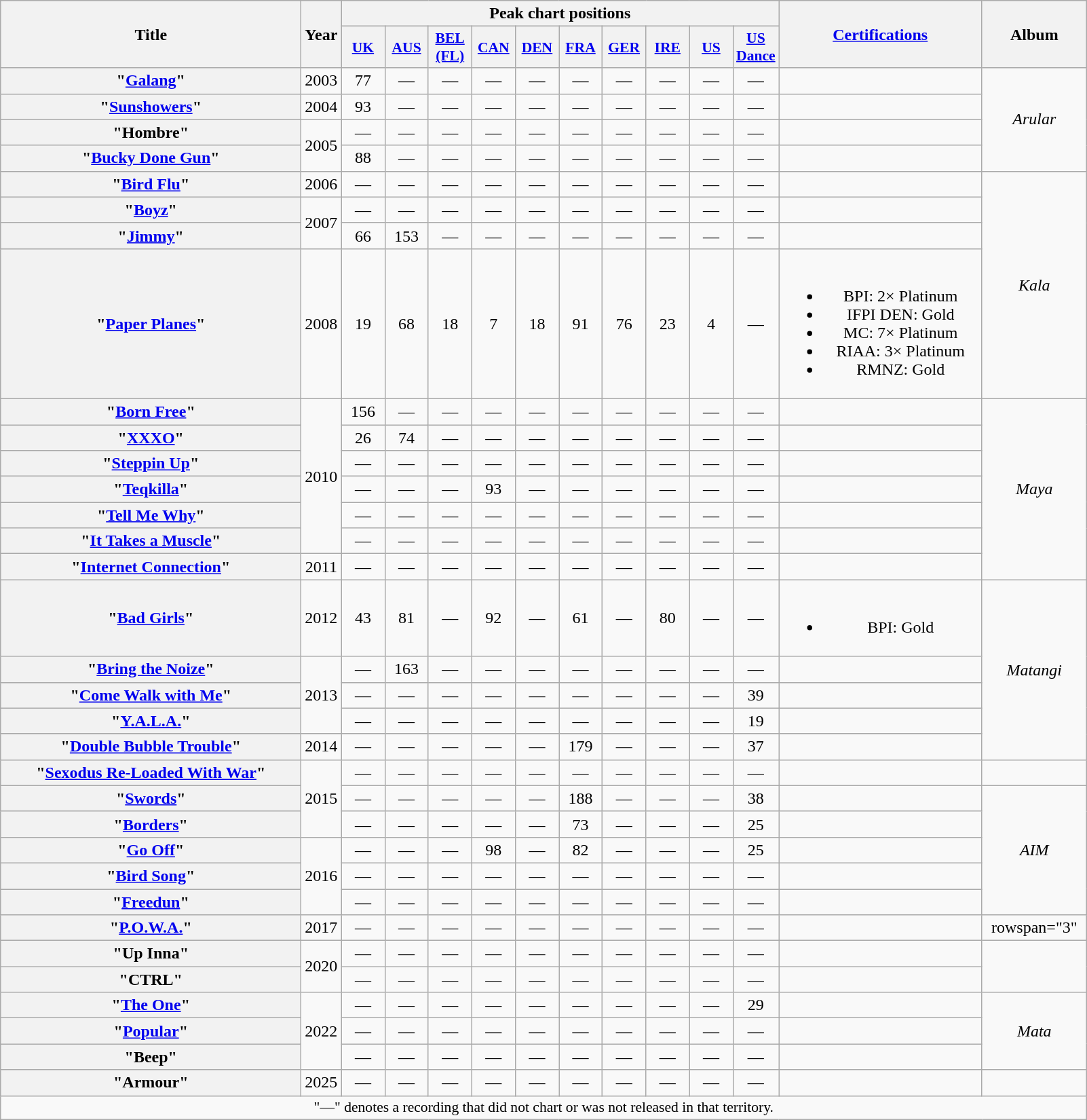<table class="wikitable plainrowheaders" style="text-align:center;">
<tr>
<th scope="col" rowspan="2" style="width:18em;">Title</th>
<th scope="col" rowspan="2" style="width:1em;">Year</th>
<th scope="col" colspan="10">Peak chart positions</th>
<th scope="col" rowspan="2" style="width:12em;"><a href='#'>Certifications</a></th>
<th scope="col" rowspan="2" style="width:6em;">Album</th>
</tr>
<tr>
<th scope="col" style="width:2.5em;font-size:90%;"><a href='#'>UK</a><br></th>
<th scope="col" style="width:2.5em;font-size:90%;"><a href='#'>AUS</a><br></th>
<th scope="col" style="width:2.5em;font-size:90%;"><a href='#'>BEL<br>(FL)</a><br></th>
<th scope="col" style="width:2.5em;font-size:90%;"><a href='#'>CAN</a><br></th>
<th scope="col" style="width:2.5em;font-size:90%;"><a href='#'>DEN</a><br></th>
<th scope="col" style="width:2.5em;font-size:90%;"><a href='#'>FRA</a><br></th>
<th scope="col" style="width:2.5em;font-size:90%;"><a href='#'>GER</a><br></th>
<th scope="col" style="width:2.5em;font-size:90%;"><a href='#'>IRE</a><br></th>
<th scope="col" style="width:2.5em;font-size:90%;"><a href='#'>US</a><br></th>
<th scope="col" style="width:2.5em;font-size:90%;"><a href='#'>US<br>Dance</a><br></th>
</tr>
<tr>
<th scope="row">"<a href='#'>Galang</a>"</th>
<td>2003</td>
<td>77</td>
<td>—</td>
<td>—</td>
<td>—</td>
<td>—</td>
<td>—</td>
<td>—</td>
<td>—</td>
<td>—</td>
<td>—</td>
<td></td>
<td rowspan="4"><em>Arular</em></td>
</tr>
<tr>
<th scope="row">"<a href='#'>Sunshowers</a>"</th>
<td>2004</td>
<td>93</td>
<td>—</td>
<td>—</td>
<td>—</td>
<td>—</td>
<td>—</td>
<td>—</td>
<td>—</td>
<td>—</td>
<td>—</td>
<td></td>
</tr>
<tr>
<th scope="row">"Hombre"</th>
<td rowspan="2">2005</td>
<td>—</td>
<td>—</td>
<td>—</td>
<td>—</td>
<td>—</td>
<td>—</td>
<td>—</td>
<td>—</td>
<td>—</td>
<td>—</td>
<td></td>
</tr>
<tr>
<th scope="row">"<a href='#'>Bucky Done Gun</a>"</th>
<td>88</td>
<td>—</td>
<td>—</td>
<td>—</td>
<td>—</td>
<td>—</td>
<td>—</td>
<td>—</td>
<td>—</td>
<td>—</td>
<td></td>
</tr>
<tr>
<th scope="row">"<a href='#'>Bird Flu</a>"</th>
<td>2006</td>
<td>—</td>
<td>—</td>
<td>—</td>
<td>—</td>
<td>—</td>
<td>—</td>
<td>—</td>
<td>—</td>
<td>—</td>
<td>—</td>
<td></td>
<td rowspan="4"><em>Kala</em></td>
</tr>
<tr>
<th scope="row">"<a href='#'>Boyz</a>"</th>
<td rowspan="2">2007</td>
<td>—</td>
<td>—</td>
<td>—</td>
<td>—</td>
<td>—</td>
<td>—</td>
<td>—</td>
<td>—</td>
<td>—</td>
<td>—</td>
<td></td>
</tr>
<tr>
<th scope="row">"<a href='#'>Jimmy</a>"</th>
<td>66</td>
<td>153</td>
<td>—</td>
<td>—</td>
<td>—</td>
<td>—</td>
<td>—</td>
<td>—</td>
<td>—</td>
<td>—</td>
<td></td>
</tr>
<tr>
<th scope="row">"<a href='#'>Paper Planes</a>"</th>
<td>2008</td>
<td>19</td>
<td>68</td>
<td>18</td>
<td>7</td>
<td>18</td>
<td>91</td>
<td>76</td>
<td>23</td>
<td>4</td>
<td>—</td>
<td><br><ul><li>BPI: 2× Platinum</li><li>IFPI DEN: Gold</li><li>MC: 7× Platinum</li><li>RIAA: 3× Platinum</li><li>RMNZ: Gold</li></ul></td>
</tr>
<tr>
<th scope="row">"<a href='#'>Born Free</a>"</th>
<td rowspan="6">2010</td>
<td>156</td>
<td>—</td>
<td>—</td>
<td>—</td>
<td>—</td>
<td>—</td>
<td>—</td>
<td>—</td>
<td>—</td>
<td>—</td>
<td></td>
<td rowspan="7"><em>Maya</em></td>
</tr>
<tr>
<th scope="row">"<a href='#'>XXXO</a>"</th>
<td>26</td>
<td>74</td>
<td>—</td>
<td>—</td>
<td>—</td>
<td>—</td>
<td>—</td>
<td>—</td>
<td>—</td>
<td>—</td>
<td></td>
</tr>
<tr>
<th scope="row">"<a href='#'>Steppin Up</a>"</th>
<td>—</td>
<td>—</td>
<td>—</td>
<td>—</td>
<td>—</td>
<td>—</td>
<td>—</td>
<td>—</td>
<td>—</td>
<td>—</td>
<td></td>
</tr>
<tr>
<th scope="row">"<a href='#'>Teqkilla</a>"</th>
<td>—</td>
<td>—</td>
<td>—</td>
<td>93</td>
<td>—</td>
<td>—</td>
<td>—</td>
<td>—</td>
<td>—</td>
<td>—</td>
<td></td>
</tr>
<tr>
<th scope="row">"<a href='#'>Tell Me Why</a>"</th>
<td>—</td>
<td>—</td>
<td>—</td>
<td>—</td>
<td>—</td>
<td>—</td>
<td>—</td>
<td>—</td>
<td>—</td>
<td>—</td>
<td></td>
</tr>
<tr>
<th scope="row">"<a href='#'>It Takes a Muscle</a>"</th>
<td>—</td>
<td>—</td>
<td>—</td>
<td>—</td>
<td>—</td>
<td>—</td>
<td>—</td>
<td>—</td>
<td>—</td>
<td>—</td>
<td></td>
</tr>
<tr>
<th scope="row">"<a href='#'>Internet Connection</a>"</th>
<td>2011</td>
<td>—</td>
<td>—</td>
<td>—</td>
<td>—</td>
<td>—</td>
<td>—</td>
<td>—</td>
<td>—</td>
<td>—</td>
<td>—</td>
<td></td>
</tr>
<tr>
<th scope="row">"<a href='#'>Bad Girls</a>"</th>
<td>2012</td>
<td>43</td>
<td>81</td>
<td>—</td>
<td>92</td>
<td>—</td>
<td>61</td>
<td>—</td>
<td>80</td>
<td>—</td>
<td>—</td>
<td><br><ul><li>BPI: Gold</li></ul></td>
<td rowspan="5"><em>Matangi</em></td>
</tr>
<tr>
<th scope="row">"<a href='#'>Bring the Noize</a>"</th>
<td rowspan="3">2013</td>
<td>—</td>
<td>163</td>
<td>—</td>
<td>—</td>
<td>—</td>
<td>—</td>
<td>—</td>
<td>—</td>
<td>—</td>
<td>—</td>
<td></td>
</tr>
<tr>
<th scope="row">"<a href='#'>Come Walk with Me</a>"</th>
<td>—</td>
<td>—</td>
<td>—</td>
<td>—</td>
<td>—</td>
<td>—</td>
<td>—</td>
<td>—</td>
<td>—</td>
<td>39</td>
<td></td>
</tr>
<tr>
<th scope="row">"<a href='#'>Y.A.L.A.</a>"</th>
<td>—</td>
<td>—</td>
<td>—</td>
<td>—</td>
<td>—</td>
<td>—</td>
<td>—</td>
<td>—</td>
<td>—</td>
<td>19</td>
<td></td>
</tr>
<tr>
<th scope="row">"<a href='#'>Double Bubble Trouble</a>"</th>
<td>2014</td>
<td>—</td>
<td>—</td>
<td>—</td>
<td>—</td>
<td>—</td>
<td>179</td>
<td>—</td>
<td>—</td>
<td>—</td>
<td>37</td>
<td></td>
</tr>
<tr>
<th scope="row">"<a href='#'>Sexodus Re-Loaded With War</a>" <br> </th>
<td rowspan="3">2015</td>
<td>—</td>
<td>—</td>
<td>—</td>
<td>—</td>
<td>—</td>
<td>—</td>
<td>—</td>
<td>—</td>
<td>—</td>
<td>—</td>
<td></td>
<td></td>
</tr>
<tr>
<th scope="row">"<a href='#'>Swords</a>"</th>
<td>—</td>
<td>—</td>
<td>—</td>
<td>—</td>
<td>—</td>
<td>188</td>
<td>—</td>
<td>—</td>
<td>—</td>
<td>38</td>
<td></td>
<td rowspan="5"><em>AIM</em></td>
</tr>
<tr>
<th scope="row">"<a href='#'>Borders</a>"</th>
<td>—</td>
<td>—</td>
<td>—</td>
<td>—</td>
<td>—</td>
<td>73</td>
<td>—</td>
<td>—</td>
<td>—</td>
<td>25</td>
<td></td>
</tr>
<tr>
<th scope="row">"<a href='#'>Go Off</a>"</th>
<td rowspan="3">2016</td>
<td>—</td>
<td>—</td>
<td>—</td>
<td>98</td>
<td>—</td>
<td>82</td>
<td>—</td>
<td>—</td>
<td>—</td>
<td>25</td>
<td></td>
</tr>
<tr>
<th scope="row">"<a href='#'>Bird Song</a>"</th>
<td>—</td>
<td>—</td>
<td>—</td>
<td>—</td>
<td>—</td>
<td>—</td>
<td>—</td>
<td>—</td>
<td>—</td>
<td>—</td>
<td></td>
</tr>
<tr>
<th scope="row">"<a href='#'>Freedun</a>"<br> </th>
<td>—</td>
<td>—</td>
<td>—</td>
<td>—</td>
<td>—</td>
<td>—</td>
<td>—</td>
<td>—</td>
<td>—</td>
<td>—</td>
<td></td>
</tr>
<tr>
<th scope="row">"<a href='#'>P.O.W.A.</a>"</th>
<td>2017</td>
<td>—</td>
<td>—</td>
<td>—</td>
<td>—</td>
<td>—</td>
<td>—</td>
<td>—</td>
<td>—</td>
<td>—</td>
<td>—</td>
<td></td>
<td>rowspan="3" </td>
</tr>
<tr>
<th scope="row">"Up Inna"<br></th>
<td rowspan="2">2020</td>
<td>—</td>
<td>—</td>
<td>—</td>
<td>—</td>
<td>—</td>
<td>—</td>
<td>—</td>
<td>—</td>
<td>—</td>
<td>—</td>
<td></td>
</tr>
<tr>
<th scope="row">"CTRL"</th>
<td>—</td>
<td>—</td>
<td>—</td>
<td>—</td>
<td>—</td>
<td>—</td>
<td>—</td>
<td>—</td>
<td>—</td>
<td>—</td>
<td></td>
</tr>
<tr>
<th scope="row">"<a href='#'>The One</a>"</th>
<td rowspan="3">2022</td>
<td>—</td>
<td>—</td>
<td>—</td>
<td>—</td>
<td>—</td>
<td>—</td>
<td>—</td>
<td>—</td>
<td>—</td>
<td>29</td>
<td></td>
<td rowspan="3"><em>Mata</em></td>
</tr>
<tr>
<th scope="row">"<a href='#'>Popular</a>"</th>
<td>—</td>
<td>—</td>
<td>—</td>
<td>—</td>
<td>—</td>
<td>—</td>
<td>—</td>
<td>—</td>
<td>—</td>
<td>—</td>
<td></td>
</tr>
<tr>
<th scope="row">"Beep"</th>
<td>—</td>
<td>—</td>
<td>—</td>
<td>—</td>
<td>—</td>
<td>—</td>
<td>—</td>
<td>—</td>
<td>—</td>
<td>—</td>
<td></td>
</tr>
<tr>
<th scope="row">"Armour"</th>
<td>2025</td>
<td>—</td>
<td>—</td>
<td>—</td>
<td>—</td>
<td>—</td>
<td>—</td>
<td>—</td>
<td>—</td>
<td>—</td>
<td>—</td>
<td></td>
<td></td>
</tr>
<tr>
<td colspan="14" style="font-size:90%">"—" denotes a recording that did not chart or was not released in that territory.</td>
</tr>
</table>
